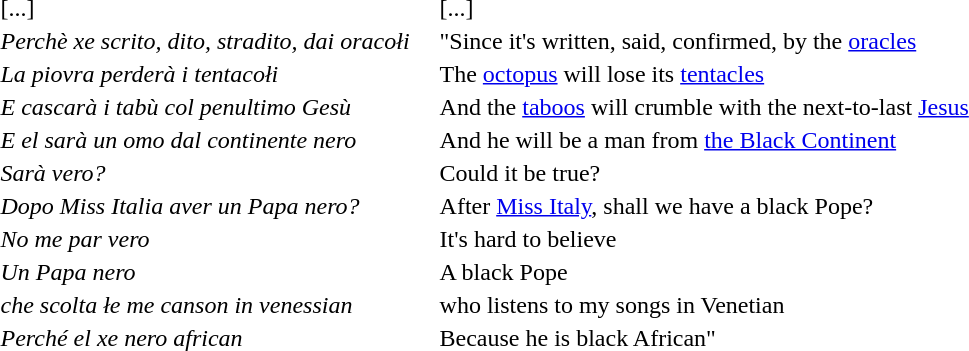<table>
<tr>
<td rowspan=11>   </td>
<td>[...]</td>
<td rowspan=11>   </td>
<td>[...]</td>
</tr>
<tr>
<td><em>Perchè xe scrito, dito, stradito, dai oracołi</em></td>
<td>"Since it's written, said, confirmed, by the <a href='#'>oracles</a></td>
</tr>
<tr>
<td><em>La piovra perderà i tentacołi</em></td>
<td>The <a href='#'>octopus</a> will lose its <a href='#'>tentacles</a></td>
</tr>
<tr>
<td><em>E cascarà i tabù col penultimo Gesù</em></td></td>
<td>And the <a href='#'>taboos</a> will crumble with the next-to-last <a href='#'>Jesus</a></td>
</tr>
<tr>
<td><em>E el sarà un omo dal continente nero</em></td>
<td>And he will be a man from <a href='#'>the Black Continent</a></td>
</tr>
<tr>
<td><em>Sarà vero?</em></td>
<td>Could it be true?</td>
</tr>
<tr>
<td><em>Dopo Miss Italia aver un Papa nero?</em></td>
<td>After <a href='#'>Miss Italy</a>, shall we have a black Pope?</td>
</tr>
<tr>
<td><em>No me par vero</em></td>
<td>It's hard to believe</td>
</tr>
<tr>
<td><em>Un Papa nero</em></td>
<td>A black Pope</td>
</tr>
<tr>
<td><em>che scolta łe me canson in venessian</em></td>
<td>who listens to my songs in Venetian</td>
</tr>
<tr>
<td><em>Perché el xe nero african</em></td>
<td>Because he is black African"</td>
</tr>
</table>
